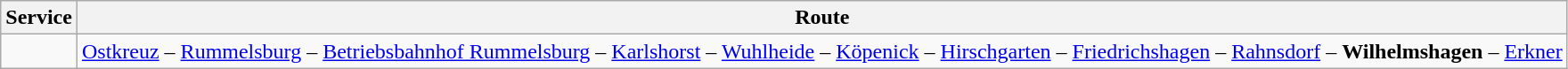<table class="wikitable vatop">
<tr>
<th>Service</th>
<th>Route</th>
</tr>
<tr>
<td></td>
<td><a href='#'>Ostkreuz</a> – <a href='#'>Rummelsburg</a> – <a href='#'>Betriebsbahnhof Rummelsburg</a> – <a href='#'>Karlshorst</a> – <a href='#'>Wuhlheide</a> – <a href='#'>Köpenick</a> – <a href='#'>Hirschgarten</a> – <a href='#'>Friedrichshagen</a> – <a href='#'>Rahnsdorf</a> – <strong>Wilhelmshagen</strong> – <a href='#'>Erkner</a></td>
</tr>
</table>
